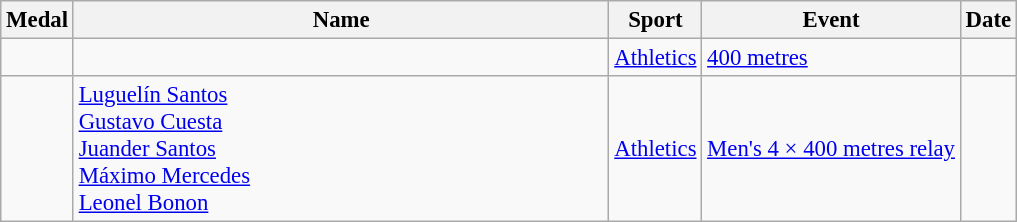<table class="wikitable sortable" border="1" style="font-size:95%">
<tr>
<th>Medal</th>
<th width=350px>Name</th>
<th>Sport</th>
<th>Event</th>
<th>Date</th>
</tr>
<tr>
<td></td>
<td></td>
<td><a href='#'>Athletics</a></td>
<td><a href='#'>400 metres</a></td>
<td></td>
</tr>
<tr>
<td></td>
<td><a href='#'>Luguelín Santos</a><br><a href='#'>Gustavo Cuesta</a><br><a href='#'>Juander Santos</a><br><a href='#'>Máximo Mercedes</a><br><a href='#'>Leonel Bonon</a></td>
<td><a href='#'>Athletics</a></td>
<td><a href='#'>Men's 4 × 400 metres relay</a></td>
<td></td>
</tr>
</table>
